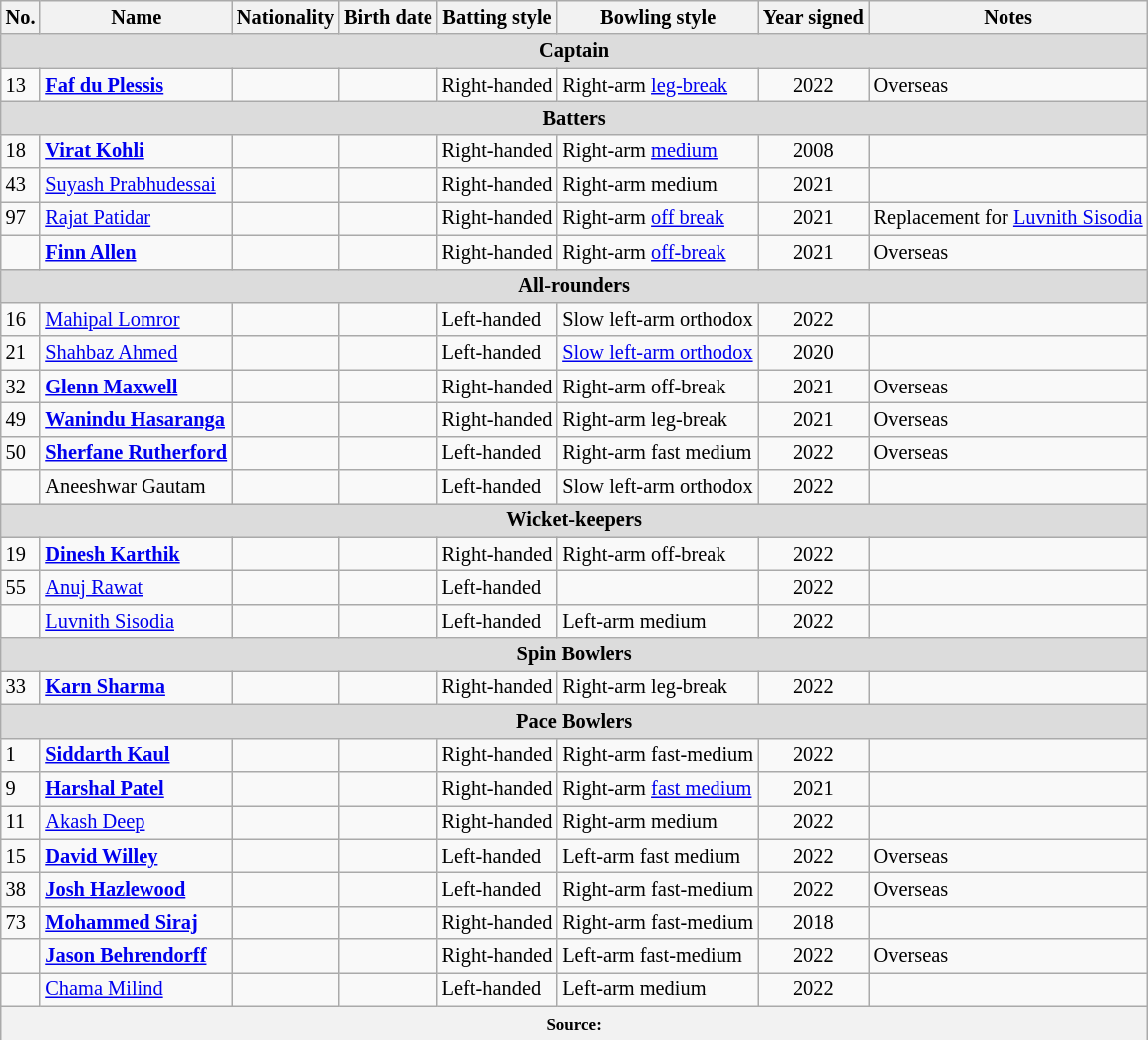<table class="wikitable"  style="font-size:85%;">
<tr>
<th>No.</th>
<th>Name</th>
<th>Nationality</th>
<th>Birth date</th>
<th>Batting style</th>
<th>Bowling style</th>
<th>Year signed</th>
<th>Notes</th>
</tr>
<tr>
<th colspan="8"  style="background:#dcdcdc; text-align:center;">Captain</th>
</tr>
<tr>
<td>13</td>
<td><strong><a href='#'>Faf du Plessis</a></strong></td>
<td></td>
<td></td>
<td>Right-handed</td>
<td>Right-arm <a href='#'>leg-break</a></td>
<td style="text-align:center;">2022</td>
<td>Overseas</td>
</tr>
<tr>
<th colspan="8"  style="background:#dcdcdc; text-align:center;">Batters</th>
</tr>
<tr>
<td>18</td>
<td><strong><a href='#'>Virat Kohli</a></strong></td>
<td></td>
<td></td>
<td>Right-handed</td>
<td>Right-arm <a href='#'>medium</a></td>
<td style="text-align:center;">2008</td>
<td></td>
</tr>
<tr>
<td>43</td>
<td><a href='#'>Suyash Prabhudessai</a></td>
<td></td>
<td></td>
<td>Right-handed</td>
<td>Right-arm medium</td>
<td style="text-align:center;">2021</td>
<td></td>
</tr>
<tr>
<td>97</td>
<td><a href='#'>Rajat Patidar</a></td>
<td></td>
<td></td>
<td>Right-handed</td>
<td>Right-arm <a href='#'>off break</a></td>
<td style="text-align:center;">2021</td>
<td style="text-align:right;">Replacement for <a href='#'>Luvnith Sisodia</a></td>
</tr>
<tr>
<td></td>
<td><strong><a href='#'>Finn Allen</a></strong></td>
<td></td>
<td></td>
<td>Right-handed</td>
<td>Right-arm <a href='#'>off-break</a></td>
<td style="text-align:center;">2021</td>
<td>Overseas</td>
</tr>
<tr>
<th colspan="8"  style="background:#dcdcdc; text-align:center;">All-rounders</th>
</tr>
<tr>
<td>16</td>
<td><a href='#'>Mahipal Lomror</a></td>
<td></td>
<td></td>
<td>Left-handed</td>
<td>Slow left-arm orthodox</td>
<td style="text-align:center;">2022</td>
<td></td>
</tr>
<tr>
<td>21</td>
<td><a href='#'>Shahbaz Ahmed</a></td>
<td></td>
<td></td>
<td>Left-handed</td>
<td><a href='#'>Slow left-arm orthodox</a></td>
<td style="text-align:center;">2020</td>
<td></td>
</tr>
<tr>
<td>32</td>
<td><strong><a href='#'>Glenn Maxwell</a></strong></td>
<td></td>
<td></td>
<td>Right-handed</td>
<td>Right-arm off-break</td>
<td style="text-align:center;">2021</td>
<td>Overseas</td>
</tr>
<tr>
<td>49</td>
<td><strong><a href='#'>Wanindu Hasaranga</a></strong></td>
<td></td>
<td></td>
<td>Right-handed</td>
<td>Right-arm leg-break</td>
<td style="text-align:center;">2021</td>
<td>Overseas</td>
</tr>
<tr>
<td>50</td>
<td><strong><a href='#'>Sherfane Rutherford</a></strong></td>
<td></td>
<td></td>
<td>Left-handed</td>
<td>Right-arm fast medium</td>
<td style="text-align:center;">2022</td>
<td>Overseas</td>
</tr>
<tr>
<td></td>
<td>Aneeshwar Gautam</td>
<td></td>
<td></td>
<td>Left-handed</td>
<td>Slow left-arm orthodox</td>
<td style="text-align:center;">2022</td>
<td></td>
</tr>
<tr>
<th colspan="8"  style="background:#dcdcdc; text-align:center;">Wicket-keepers</th>
</tr>
<tr>
<td>19</td>
<td><strong><a href='#'>Dinesh Karthik</a></strong></td>
<td></td>
<td></td>
<td>Right-handed</td>
<td>Right-arm off-break</td>
<td style="text-align:center;">2022</td>
<td></td>
</tr>
<tr>
<td>55</td>
<td><a href='#'>Anuj Rawat</a></td>
<td></td>
<td></td>
<td>Left-handed</td>
<td></td>
<td style="text-align:center;">2022</td>
<td></td>
</tr>
<tr>
<td></td>
<td><a href='#'>Luvnith Sisodia</a></td>
<td></td>
<td></td>
<td>Left-handed</td>
<td>Left-arm medium</td>
<td style="text-align:center;">2022</td>
<td></td>
</tr>
<tr>
<th colspan="8"  style="background:#dcdcdc; text-align:center;">Spin Bowlers</th>
</tr>
<tr>
<td>33</td>
<td><strong><a href='#'>Karn Sharma</a></strong></td>
<td></td>
<td></td>
<td>Right-handed</td>
<td>Right-arm leg-break</td>
<td style="text-align:center;">2022</td>
<td></td>
</tr>
<tr>
<th colspan="8"  style="background:#dcdcdc; text-align:center;">Pace Bowlers</th>
</tr>
<tr>
<td>1</td>
<td><strong><a href='#'>Siddarth Kaul</a></strong></td>
<td></td>
<td></td>
<td>Right-handed</td>
<td>Right-arm fast-medium</td>
<td style="text-align:center;">2022</td>
<td></td>
</tr>
<tr>
<td>9</td>
<td><strong><a href='#'>Harshal Patel</a></strong></td>
<td></td>
<td></td>
<td>Right-handed</td>
<td>Right-arm <a href='#'>fast medium</a></td>
<td style="text-align:center;">2021</td>
<td></td>
</tr>
<tr>
<td>11</td>
<td><a href='#'>Akash Deep</a></td>
<td></td>
<td></td>
<td>Right-handed</td>
<td>Right-arm medium</td>
<td style="text-align:center;">2022</td>
<td></td>
</tr>
<tr>
<td>15</td>
<td><strong><a href='#'>David Willey</a></strong></td>
<td></td>
<td></td>
<td>Left-handed</td>
<td>Left-arm fast medium</td>
<td style="text-align:center;">2022</td>
<td>Overseas</td>
</tr>
<tr>
<td>38</td>
<td><strong><a href='#'>Josh Hazlewood</a></strong></td>
<td></td>
<td></td>
<td>Left-handed</td>
<td>Right-arm fast-medium</td>
<td style="text-align:center;">2022</td>
<td>Overseas</td>
</tr>
<tr>
<td>73</td>
<td><strong><a href='#'>Mohammed Siraj</a></strong></td>
<td></td>
<td></td>
<td>Right-handed</td>
<td>Right-arm fast-medium</td>
<td style="text-align:center;">2018</td>
<td></td>
</tr>
<tr>
<td></td>
<td><strong><a href='#'>Jason Behrendorff</a></strong></td>
<td></td>
<td></td>
<td>Right-handed</td>
<td>Left-arm fast-medium</td>
<td style="text-align:center;">2022</td>
<td>Overseas</td>
</tr>
<tr>
<td></td>
<td><a href='#'>Chama Milind</a></td>
<td></td>
<td></td>
<td>Left-handed</td>
<td>Left-arm medium</td>
<td style="text-align:center;">2022</td>
<td></td>
</tr>
<tr>
<th colspan="8" style="text-align: center;"><small>Source: </small></th>
</tr>
</table>
